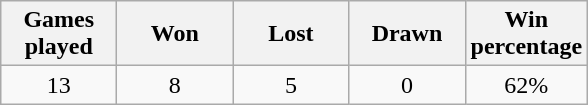<table class="wikitable" style="text-align:center">
<tr>
<th width="70">Games played</th>
<th width="70">Won</th>
<th width="70">Lost</th>
<th width="70">Drawn</th>
<th width="70">Win percentage</th>
</tr>
<tr>
<td>13</td>
<td>8</td>
<td>5</td>
<td>0</td>
<td>62%</td>
</tr>
</table>
